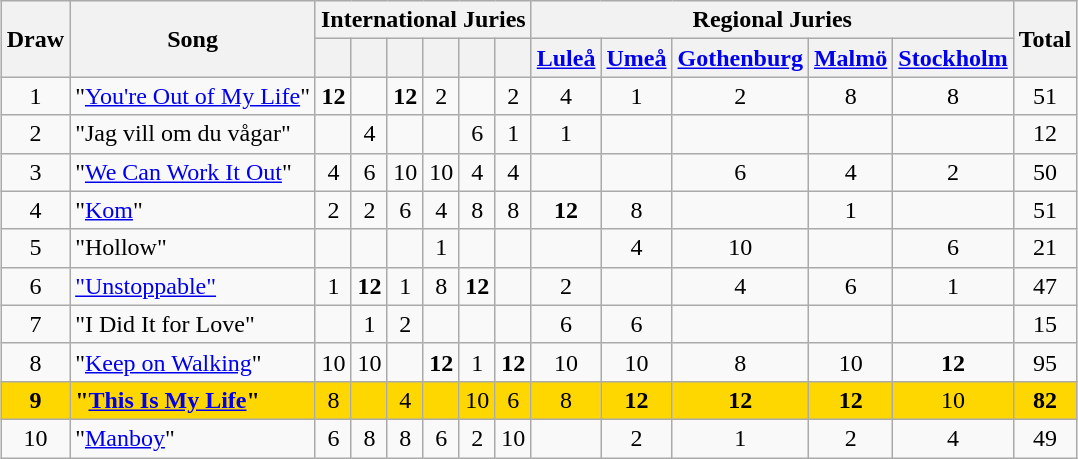<table class="sortable wikitable" style="margin: 1em auto 1em auto; text-align:center;">
<tr>
<th rowspan="2">Draw</th>
<th rowspan="2">Song</th>
<th colspan="6">International Juries</th>
<th colspan="5">Regional Juries</th>
<th rowspan="2">Total</th>
</tr>
<tr>
<th></th>
<th></th>
<th></th>
<th></th>
<th></th>
<th></th>
<th><a href='#'>Luleå</a></th>
<th><a href='#'>Umeå</a></th>
<th><a href='#'>Gothenburg</a></th>
<th><a href='#'>Malmö</a></th>
<th><a href='#'>Stockholm</a></th>
</tr>
<tr>
<td>1</td>
<td align="left">"<a href='#'>You're Out of My Life</a>"</td>
<td><strong>12</strong></td>
<td></td>
<td><strong>12</strong></td>
<td>2</td>
<td></td>
<td>2</td>
<td>4</td>
<td>1</td>
<td>2</td>
<td>8</td>
<td>8</td>
<td>51</td>
</tr>
<tr>
<td>2</td>
<td align="left">"Jag vill om du vågar"</td>
<td></td>
<td>4</td>
<td></td>
<td></td>
<td>6</td>
<td>1</td>
<td>1</td>
<td></td>
<td></td>
<td></td>
<td></td>
<td>12</td>
</tr>
<tr>
<td>3</td>
<td align="left">"<a href='#'>We Can Work It Out</a>"</td>
<td>4</td>
<td>6</td>
<td>10</td>
<td>10</td>
<td>4</td>
<td>4</td>
<td></td>
<td></td>
<td>6</td>
<td>4</td>
<td>2</td>
<td>50</td>
</tr>
<tr>
<td>4</td>
<td align="left">"<a href='#'>Kom</a>"</td>
<td>2</td>
<td>2</td>
<td>6</td>
<td>4</td>
<td>8</td>
<td>8</td>
<td><strong>12</strong></td>
<td>8</td>
<td></td>
<td>1</td>
<td></td>
<td>51</td>
</tr>
<tr>
<td>5</td>
<td align="left">"Hollow"</td>
<td></td>
<td></td>
<td></td>
<td>1</td>
<td></td>
<td></td>
<td></td>
<td>4</td>
<td>10</td>
<td></td>
<td>6</td>
<td>21</td>
</tr>
<tr>
<td>6</td>
<td align="left"><a href='#'>"Unstoppable"</a></td>
<td>1</td>
<td><strong>12</strong></td>
<td>1</td>
<td>8</td>
<td><strong>12</strong></td>
<td></td>
<td>2</td>
<td></td>
<td>4</td>
<td>6</td>
<td>1</td>
<td>47</td>
</tr>
<tr>
<td>7</td>
<td align="left">"I Did It for Love"</td>
<td></td>
<td>1</td>
<td>2</td>
<td></td>
<td></td>
<td></td>
<td>6</td>
<td>6</td>
<td></td>
<td></td>
<td></td>
<td>15</td>
</tr>
<tr>
<td>8</td>
<td align="left">"<a href='#'>Keep on Walking</a>"</td>
<td>10</td>
<td>10</td>
<td></td>
<td><strong>12</strong></td>
<td>1</td>
<td><strong>12</strong></td>
<td>10</td>
<td>10</td>
<td>8</td>
<td>10</td>
<td><strong>12</strong></td>
<td>95</td>
</tr>
<tr style="background:gold;">
<td><strong>9</strong></td>
<td align="left"><strong>"<a href='#'>This Is My Life</a>"</strong></td>
<td>8</td>
<td></td>
<td>4</td>
<td></td>
<td>10</td>
<td>6</td>
<td>8</td>
<td><strong>12</strong></td>
<td><strong>12</strong></td>
<td><strong>12</strong></td>
<td>10</td>
<td><strong>82</strong></td>
</tr>
<tr>
<td>10</td>
<td align="left">"<a href='#'>Manboy</a>"</td>
<td>6</td>
<td>8</td>
<td>8</td>
<td>6</td>
<td>2</td>
<td>10</td>
<td></td>
<td>2</td>
<td>1</td>
<td>2</td>
<td>4</td>
<td>49</td>
</tr>
</table>
